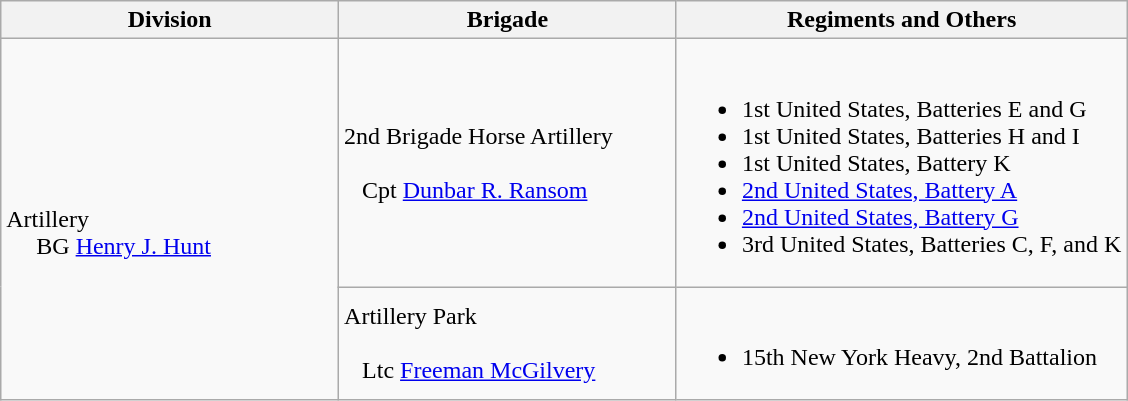<table class="wikitable">
<tr>
<th width=30%>Division</th>
<th width=30%>Brigade</th>
<th>Regiments and Others</th>
</tr>
<tr>
<td rowspan=2><br>Artillery
<br>    
BG <a href='#'>Henry J. Hunt</a></td>
<td>2nd Brigade Horse Artillery<br><br>  
Cpt <a href='#'>Dunbar R. Ransom</a></td>
<td><br><ul><li>1st United States, Batteries E and G</li><li>1st United States, Batteries H and I</li><li>1st United States, Battery K</li><li><a href='#'>2nd United States, Battery A</a></li><li><a href='#'>2nd United States, Battery G</a></li><li>3rd United States, Batteries C, F, and K</li></ul></td>
</tr>
<tr>
<td>Artillery Park<br><br>  
Ltc <a href='#'>Freeman McGilvery</a></td>
<td><br><ul><li>15th New York Heavy, 2nd Battalion</li></ul></td>
</tr>
</table>
